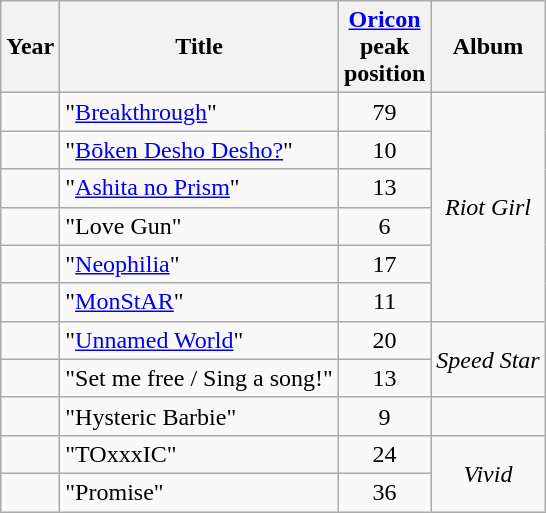<table class="wikitable plainrowheaders" style="text-align:center">
<tr>
<th>Year</th>
<th>Title</th>
<th><a href='#'>Oricon</a><br>peak<br>position</th>
<th>Album</th>
</tr>
<tr>
<td></td>
<td align=left>"<a href='#'>Breakthrough</a>"</td>
<td>79</td>
<td rowspan=6><em>Riot Girl</em></td>
</tr>
<tr>
<td></td>
<td align=left>"<a href='#'>Bōken Desho Desho?</a>"</td>
<td>10<br></td>
</tr>
<tr>
<td></td>
<td align=left>"<a href='#'>Ashita no Prism</a>"</td>
<td>13<br></td>
</tr>
<tr>
<td></td>
<td align=left>"Love Gun"</td>
<td>6<br></td>
</tr>
<tr>
<td></td>
<td align=left>"<a href='#'>Neophilia</a>"</td>
<td>17<br></td>
</tr>
<tr>
<td></td>
<td align=left>"<a href='#'>MonStAR</a>"</td>
<td>11<br></td>
</tr>
<tr>
<td></td>
<td align=left>"<a href='#'>Unnamed World</a>"</td>
<td>20</td>
<td rowspan=2><em>Speed Star</em></td>
</tr>
<tr>
<td></td>
<td align=left>"Set me free / Sing a song!"</td>
<td>13<br></td>
</tr>
<tr>
<td></td>
<td align=left>"Hysteric Barbie"</td>
<td>9</td>
<td> </td>
</tr>
<tr>
<td></td>
<td align=left>"TOxxxIC"</td>
<td>24</td>
<td rowspan=2><em>Vivid</em></td>
</tr>
<tr>
<td></td>
<td align=left>"Promise"</td>
<td>36<br></td>
</tr>
</table>
